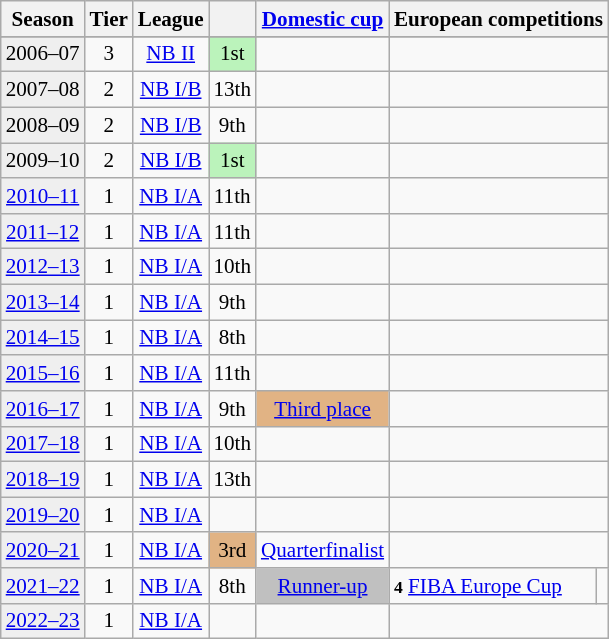<table class="wikitable" style="font-size:88%; text-align:center">
<tr bgcolor=>
<th>Season</th>
<th>Tier</th>
<th>League</th>
<th></th>
<th><a href='#'>Domestic cup</a></th>
<th colspan=2>European competitions</th>
</tr>
<tr>
</tr>
<tr>
<td style="background:#efefef;">2006–07</td>
<td>3</td>
<td><a href='#'>NB II</a></td>
<td bgcolor=#BBF3BB>1st</td>
<td></td>
<td colspan=2></td>
</tr>
<tr>
<td style="background:#efefef;">2007–08</td>
<td>2</td>
<td><a href='#'>NB I/B</a></td>
<td>13th</td>
<td></td>
<td colspan=2></td>
</tr>
<tr>
<td style="background:#efefef;">2008–09</td>
<td>2</td>
<td><a href='#'>NB I/B</a></td>
<td>9th</td>
<td></td>
<td colspan=2></td>
</tr>
<tr>
<td style="background:#efefef;">2009–10</td>
<td>2</td>
<td><a href='#'>NB I/B</a></td>
<td bgcolor=#BBF3BB>1st</td>
<td></td>
<td colspan=2></td>
</tr>
<tr>
<td style="background:#efefef;"><a href='#'>2010–11</a></td>
<td>1</td>
<td><a href='#'>NB I/A</a></td>
<td>11th</td>
<td></td>
<td colspan=2></td>
</tr>
<tr>
<td style="background:#efefef;"><a href='#'>2011–12</a></td>
<td>1</td>
<td><a href='#'>NB I/A</a></td>
<td>11th</td>
<td></td>
<td colspan=2></td>
</tr>
<tr>
<td style="background:#efefef;"><a href='#'>2012–13</a></td>
<td>1</td>
<td><a href='#'>NB I/A</a></td>
<td>10th</td>
<td></td>
<td colspan=2></td>
</tr>
<tr>
<td style="background:#efefef;"><a href='#'>2013–14</a></td>
<td>1</td>
<td><a href='#'>NB I/A</a></td>
<td>9th</td>
<td></td>
<td colspan=2></td>
</tr>
<tr>
<td style="background:#efefef;"><a href='#'>2014–15</a></td>
<td>1</td>
<td><a href='#'>NB I/A</a></td>
<td>8th</td>
<td></td>
<td colspan=2></td>
</tr>
<tr>
<td style="background:#efefef;"><a href='#'>2015–16</a></td>
<td>1</td>
<td><a href='#'>NB I/A</a></td>
<td>11th</td>
<td></td>
<td colspan=2></td>
</tr>
<tr>
<td style="background:#efefef;"><a href='#'>2016–17</a></td>
<td>1</td>
<td><a href='#'>NB I/A</a></td>
<td>9th</td>
<td style="background:#e1b384"><a href='#'>Third place</a></td>
<td colspan=2></td>
</tr>
<tr>
<td style="background:#efefef;"><a href='#'>2017–18</a></td>
<td>1</td>
<td><a href='#'>NB I/A</a></td>
<td>10th</td>
<td></td>
<td colspan=2></td>
</tr>
<tr>
<td style="background:#efefef;"><a href='#'>2018–19</a></td>
<td>1</td>
<td><a href='#'>NB I/A</a></td>
<td>13th</td>
<td></td>
<td colspan=2></td>
</tr>
<tr>
<td style="background:#efefef;"><a href='#'>2019–20</a></td>
<td>1</td>
<td><a href='#'>NB I/A</a></td>
<td></td>
<td></td>
<td colspan=2></td>
</tr>
<tr>
<td style="background:#efefef;"><a href='#'>2020–21</a></td>
<td>1</td>
<td><a href='#'>NB I/A</a></td>
<td style="background:#e1b384">3rd</td>
<td><a href='#'>Quarterfinalist</a></td>
<td colspan=2></td>
</tr>
<tr>
<td style="background:#efefef;"><a href='#'>2021–22</a></td>
<td>1</td>
<td><a href='#'>NB I/A</a></td>
<td>8th</td>
<td style="background:silver"><a href='#'>Runner-up</a></td>
<td align=left><small><strong>4</strong></small> <a href='#'>FIBA Europe Cup</a></td>
<td></td>
</tr>
<tr>
<td style="background:#efefef;"><a href='#'>2022–23</a></td>
<td>1</td>
<td><a href='#'>NB I/A</a></td>
<td align=center></td>
<td></td>
<td colspan=2></td>
</tr>
</table>
